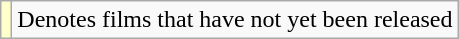<table class="wikitable">
<tr>
<td style="background:#FFFFCC;"></td>
<td>Denotes films that have not yet been released</td>
</tr>
</table>
